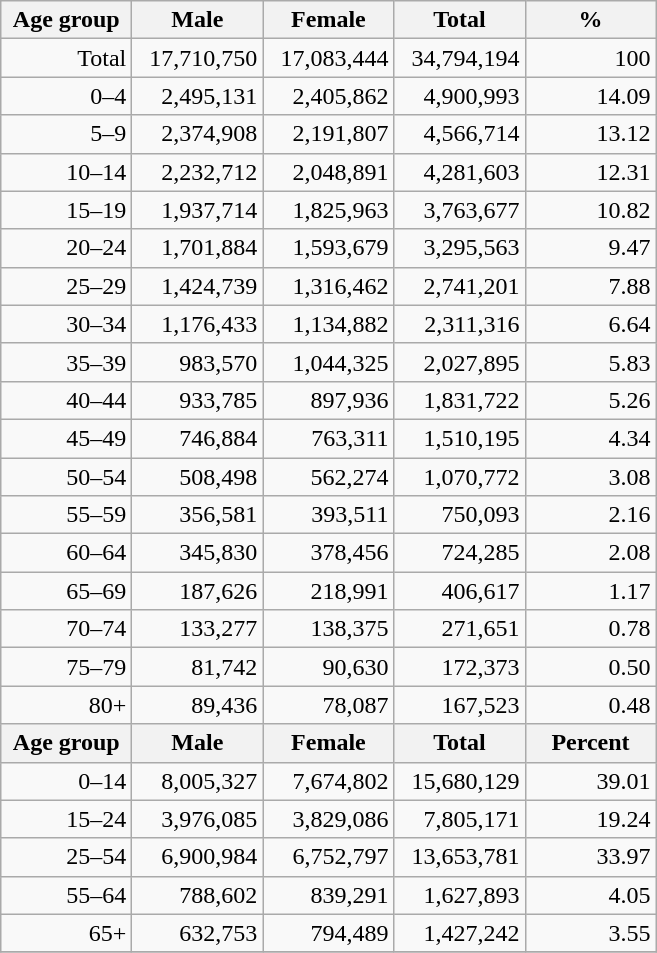<table class="wikitable">
<tr>
<th width="80pt">Age group</th>
<th width="80pt">Male</th>
<th width="80pt">Female</th>
<th width="80pt">Total</th>
<th width="80pt">%</th>
</tr>
<tr>
<td align="right">Total</td>
<td align="right">17,710,750</td>
<td align="right">17,083,444</td>
<td align="right">34,794,194</td>
<td align="right">100</td>
</tr>
<tr>
<td align="right">0–4</td>
<td align="right">2,495,131</td>
<td align="right">2,405,862</td>
<td align="right">4,900,993</td>
<td align="right">14.09</td>
</tr>
<tr>
<td align="right">5–9</td>
<td align="right">2,374,908</td>
<td align="right">2,191,807</td>
<td align="right">4,566,714</td>
<td align="right">13.12</td>
</tr>
<tr>
<td align="right">10–14</td>
<td align="right">2,232,712</td>
<td align="right">2,048,891</td>
<td align="right">4,281,603</td>
<td align="right">12.31</td>
</tr>
<tr>
<td align="right">15–19</td>
<td align="right">1,937,714</td>
<td align="right">1,825,963</td>
<td align="right">3,763,677</td>
<td align="right">10.82</td>
</tr>
<tr>
<td align="right">20–24</td>
<td align="right">1,701,884</td>
<td align="right">1,593,679</td>
<td align="right">3,295,563</td>
<td align="right">9.47</td>
</tr>
<tr>
<td align="right">25–29</td>
<td align="right">1,424,739</td>
<td align="right">1,316,462</td>
<td align="right">2,741,201</td>
<td align="right">7.88</td>
</tr>
<tr>
<td align="right">30–34</td>
<td align="right">1,176,433</td>
<td align="right">1,134,882</td>
<td align="right">2,311,316</td>
<td align="right">6.64</td>
</tr>
<tr>
<td align="right">35–39</td>
<td align="right">983,570</td>
<td align="right">1,044,325</td>
<td align="right">2,027,895</td>
<td align="right">5.83</td>
</tr>
<tr>
<td align="right">40–44</td>
<td align="right">933,785</td>
<td align="right">897,936</td>
<td align="right">1,831,722</td>
<td align="right">5.26</td>
</tr>
<tr>
<td align="right">45–49</td>
<td align="right">746,884</td>
<td align="right">763,311</td>
<td align="right">1,510,195</td>
<td align="right">4.34</td>
</tr>
<tr>
<td align="right">50–54</td>
<td align="right">508,498</td>
<td align="right">562,274</td>
<td align="right">1,070,772</td>
<td align="right">3.08</td>
</tr>
<tr>
<td align="right">55–59</td>
<td align="right">356,581</td>
<td align="right">393,511</td>
<td align="right">750,093</td>
<td align="right">2.16</td>
</tr>
<tr>
<td align="right">60–64</td>
<td align="right">345,830</td>
<td align="right">378,456</td>
<td align="right">724,285</td>
<td align="right">2.08</td>
</tr>
<tr>
<td align="right">65–69</td>
<td align="right">187,626</td>
<td align="right">218,991</td>
<td align="right">406,617</td>
<td align="right">1.17</td>
</tr>
<tr>
<td align="right">70–74</td>
<td align="right">133,277</td>
<td align="right">138,375</td>
<td align="right">271,651</td>
<td align="right">0.78</td>
</tr>
<tr>
<td align="right">75–79</td>
<td align="right">81,742</td>
<td align="right">90,630</td>
<td align="right">172,373</td>
<td align="right">0.50</td>
</tr>
<tr>
<td align="right">80+</td>
<td align="right">89,436</td>
<td align="right">78,087</td>
<td align="right">167,523</td>
<td align="right">0.48</td>
</tr>
<tr>
<th width="50">Age group</th>
<th width="80pt">Male</th>
<th width="80">Female</th>
<th width="80">Total</th>
<th width="50">Percent</th>
</tr>
<tr>
<td align="right">0–14</td>
<td align="right">8,005,327</td>
<td align="right">7,674,802</td>
<td align="right">15,680,129</td>
<td align="right">39.01</td>
</tr>
<tr>
<td align="right">15–24</td>
<td align="right">3,976,085</td>
<td align="right">3,829,086</td>
<td align="right">7,805,171</td>
<td align="right">19.24</td>
</tr>
<tr>
<td align="right">25–54</td>
<td align="right">6,900,984</td>
<td align="right">6,752,797</td>
<td align="right">13,653,781</td>
<td align="right">33.97</td>
</tr>
<tr>
<td align="right">55–64</td>
<td align="right">788,602</td>
<td align="right">839,291</td>
<td align="right">1,627,893</td>
<td align="right">4.05</td>
</tr>
<tr>
<td align="right">65+</td>
<td align="right">632,753</td>
<td align="right">794,489</td>
<td align="right">1,427,242</td>
<td align="right">3.55</td>
</tr>
<tr>
</tr>
</table>
